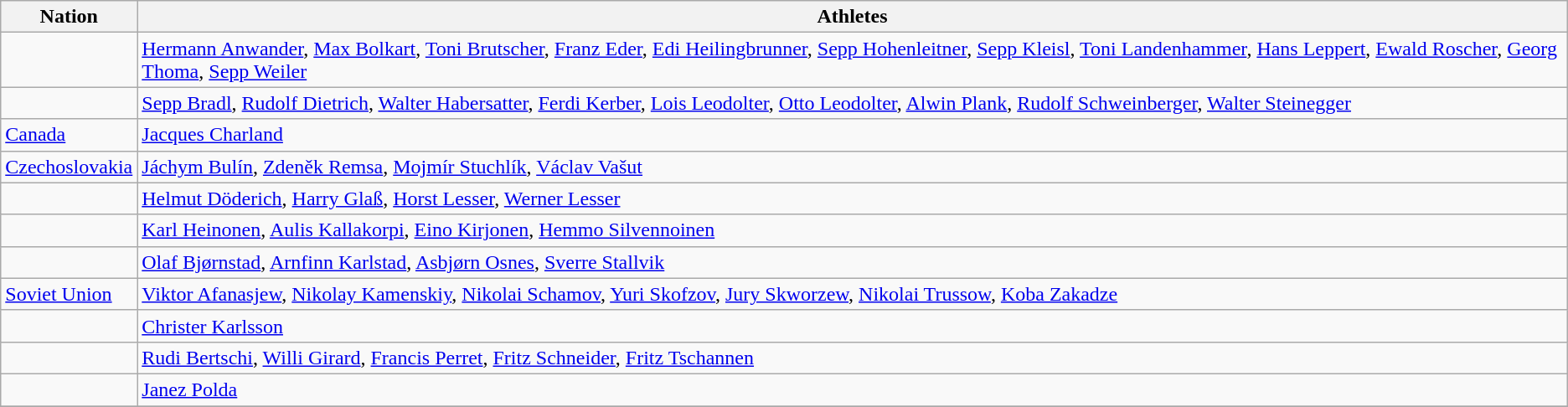<table class="wikitable sortable">
<tr>
<th class="unsortable">Nation</th>
<th class="unsortable">Athletes</th>
</tr>
<tr>
<td></td>
<td><a href='#'>Hermann Anwander</a>, <a href='#'>Max Bolkart</a>, <a href='#'>Toni Brutscher</a>, <a href='#'>Franz Eder</a>, <a href='#'>Edi Heilingbrunner</a>, <a href='#'>Sepp Hohenleitner</a>, <a href='#'>Sepp Kleisl</a>, <a href='#'>Toni Landenhammer</a>, <a href='#'>Hans Leppert</a>, <a href='#'>Ewald Roscher</a>, <a href='#'>Georg Thoma</a>, <a href='#'>Sepp Weiler</a></td>
</tr>
<tr>
<td></td>
<td><a href='#'>Sepp Bradl</a>, <a href='#'>Rudolf Dietrich</a>, <a href='#'>Walter Habersatter</a>, <a href='#'>Ferdi Kerber</a>, <a href='#'>Lois Leodolter</a>, <a href='#'>Otto Leodolter</a>, <a href='#'>Alwin Plank</a>, <a href='#'>Rudolf Schweinberger</a>, <a href='#'>Walter Steinegger</a></td>
</tr>
<tr>
<td> <a href='#'>Canada</a></td>
<td><a href='#'>Jacques Charland</a></td>
</tr>
<tr>
<td> <a href='#'>Czechoslovakia</a></td>
<td><a href='#'>Jáchym Bulín</a>, <a href='#'>Zdeněk Remsa</a>, <a href='#'>Mojmír Stuchlík</a>, <a href='#'>Václav Vašut</a></td>
</tr>
<tr>
<td></td>
<td><a href='#'>Helmut Döderich</a>, <a href='#'>Harry Glaß</a>, <a href='#'>Horst Lesser</a>, <a href='#'>Werner Lesser</a></td>
</tr>
<tr>
<td></td>
<td><a href='#'>Karl Heinonen</a>, <a href='#'>Aulis Kallakorpi</a>, <a href='#'>Eino Kirjonen</a>, <a href='#'>Hemmo Silvennoinen</a></td>
</tr>
<tr>
<td></td>
<td><a href='#'>Olaf Bjørnstad</a>, <a href='#'>Arnfinn Karlstad</a>, <a href='#'>Asbjørn Osnes</a>, <a href='#'>Sverre Stallvik</a></td>
</tr>
<tr>
<td> <a href='#'>Soviet Union</a></td>
<td><a href='#'>Viktor Afanasjew</a>, <a href='#'>Nikolay Kamenskiy</a>, <a href='#'>Nikolai Schamov</a>, <a href='#'>Yuri Skofzov</a>, <a href='#'>Jury Skworzew</a>, <a href='#'>Nikolai Trussow</a>, <a href='#'>Koba Zakadze</a></td>
</tr>
<tr>
<td></td>
<td><a href='#'>Christer Karlsson</a></td>
</tr>
<tr>
<td></td>
<td><a href='#'>Rudi Bertschi</a>, <a href='#'>Willi Girard</a>, <a href='#'>Francis Perret</a>, <a href='#'>Fritz Schneider</a>, <a href='#'>Fritz Tschannen</a></td>
</tr>
<tr>
<td></td>
<td><a href='#'>Janez Polda</a></td>
</tr>
<tr>
</tr>
</table>
